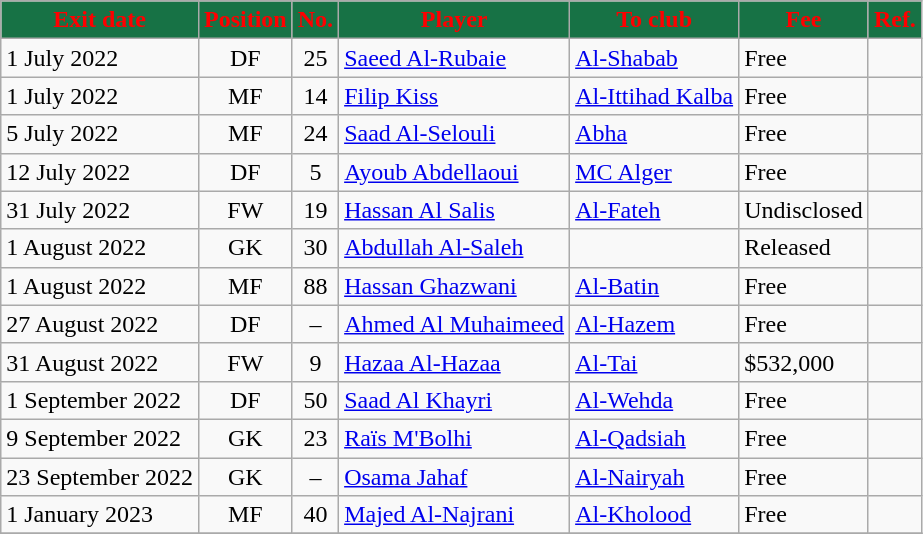<table class="wikitable sortable">
<tr>
<th style="background:#177245; color:red;"><strong>Exit date</strong></th>
<th style="background:#177245; color:red;"><strong>Position</strong></th>
<th style="background:#177245; color:red;"><strong>No.</strong></th>
<th style="background:#177245; color:red;"><strong>Player</strong></th>
<th style="background:#177245; color:red;"><strong>To club</strong></th>
<th style="background:#177245; color:red;"><strong>Fee</strong></th>
<th style="background:#177245; color:red;"><strong>Ref.</strong></th>
</tr>
<tr>
<td>1 July 2022</td>
<td style="text-align:center;">DF</td>
<td style="text-align:center;">25</td>
<td style="text-align:left;"> <a href='#'>Saeed Al-Rubaie</a></td>
<td style="text-align:left;"> <a href='#'>Al-Shabab</a></td>
<td>Free</td>
<td></td>
</tr>
<tr>
<td>1 July 2022</td>
<td style="text-align:center;">MF</td>
<td style="text-align:center;">14</td>
<td style="text-align:left;"> <a href='#'>Filip Kiss</a></td>
<td style="text-align:left;"> <a href='#'>Al-Ittihad Kalba</a></td>
<td>Free</td>
<td></td>
</tr>
<tr>
<td>5 July 2022</td>
<td style="text-align:center;">MF</td>
<td style="text-align:center;">24</td>
<td style="text-align:left;"> <a href='#'>Saad Al-Selouli</a></td>
<td style="text-align:left;"> <a href='#'>Abha</a></td>
<td>Free</td>
<td></td>
</tr>
<tr>
<td>12 July 2022</td>
<td style="text-align:center;">DF</td>
<td style="text-align:center;">5</td>
<td style="text-align:left;"> <a href='#'>Ayoub Abdellaoui</a></td>
<td style="text-align:left;"> <a href='#'>MC Alger</a></td>
<td>Free</td>
<td></td>
</tr>
<tr>
<td>31 July 2022</td>
<td style="text-align:center;">FW</td>
<td style="text-align:center;">19</td>
<td style="text-align:left;"> <a href='#'>Hassan Al Salis</a></td>
<td style="text-align:left;"> <a href='#'>Al-Fateh</a></td>
<td>Undisclosed</td>
<td></td>
</tr>
<tr>
<td>1 August 2022</td>
<td style="text-align:center;">GK</td>
<td style="text-align:center;">30</td>
<td style="text-align:left;"> <a href='#'>Abdullah Al-Saleh</a></td>
<td style="text-align:left;"></td>
<td>Released</td>
<td></td>
</tr>
<tr>
<td>1 August 2022</td>
<td style="text-align:center;">MF</td>
<td style="text-align:center;">88</td>
<td style="text-align:left;"> <a href='#'>Hassan Ghazwani</a></td>
<td style="text-align:left;"> <a href='#'>Al-Batin</a></td>
<td>Free</td>
<td></td>
</tr>
<tr>
<td>27 August 2022</td>
<td style="text-align:center;">DF</td>
<td style="text-align:center;">–</td>
<td style="text-align:left;"> <a href='#'>Ahmed Al Muhaimeed</a></td>
<td style="text-align:left;"> <a href='#'>Al-Hazem</a></td>
<td>Free</td>
<td></td>
</tr>
<tr>
<td>31 August 2022</td>
<td style="text-align:center;">FW</td>
<td style="text-align:center;">9</td>
<td style="text-align:left;"> <a href='#'>Hazaa Al-Hazaa</a></td>
<td style="text-align:left;"> <a href='#'>Al-Tai</a></td>
<td>$532,000</td>
<td></td>
</tr>
<tr>
<td>1 September 2022</td>
<td style="text-align:center;">DF</td>
<td style="text-align:center;">50</td>
<td style="text-align:left;"> <a href='#'>Saad Al Khayri</a></td>
<td style="text-align:left;"> <a href='#'>Al-Wehda</a></td>
<td>Free</td>
<td></td>
</tr>
<tr>
<td>9 September 2022</td>
<td style="text-align:center;">GK</td>
<td style="text-align:center;">23</td>
<td style="text-align:left;"> <a href='#'>Raïs M'Bolhi</a></td>
<td style="text-align:left;"> <a href='#'>Al-Qadsiah</a></td>
<td>Free</td>
<td></td>
</tr>
<tr>
<td>23 September 2022</td>
<td style="text-align:center;">GK</td>
<td style="text-align:center;">–</td>
<td style="text-align:left;"> <a href='#'>Osama Jahaf</a></td>
<td style="text-align:left;"> <a href='#'>Al-Nairyah</a></td>
<td>Free</td>
<td></td>
</tr>
<tr>
<td>1 January 2023</td>
<td style="text-align:center;">MF</td>
<td style="text-align:center;">40</td>
<td style="text-align:left;"> <a href='#'>Majed Al-Najrani</a></td>
<td style="text-align:left;"> <a href='#'>Al-Kholood</a></td>
<td>Free</td>
<td></td>
</tr>
<tr>
</tr>
</table>
